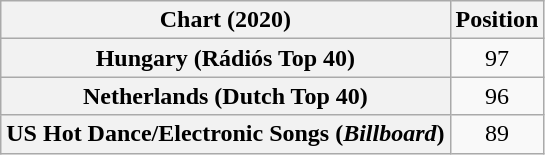<table class="wikitable sortable plainrowheaders" style="text-align:center">
<tr>
<th scope="col">Chart (2020)</th>
<th scope="col">Position</th>
</tr>
<tr>
<th scope="row">Hungary (Rádiós Top 40)</th>
<td>97</td>
</tr>
<tr>
<th scope="row">Netherlands (Dutch Top 40)</th>
<td>96</td>
</tr>
<tr>
<th scope="row">US Hot Dance/Electronic Songs (<em>Billboard</em>)</th>
<td>89</td>
</tr>
</table>
